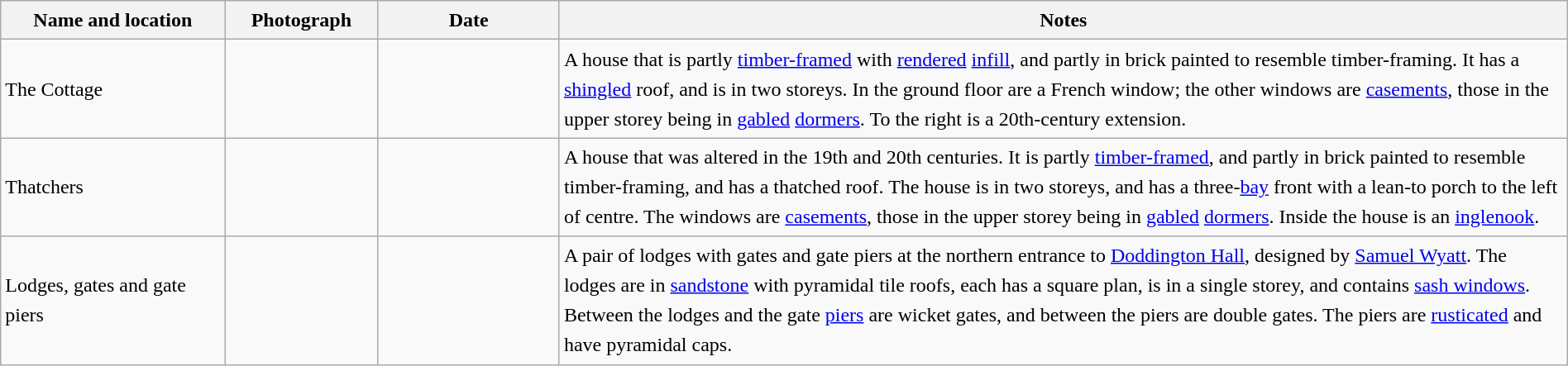<table class="wikitable sortable plainrowheaders" style="width:100%;border:0px;text-align:left;line-height:150%;">
<tr>
<th scope="col"  style="width:150px">Name and location</th>
<th scope="col"  style="width:100px" class="unsortable">Photograph</th>
<th scope="col"  style="width:120px">Date</th>
<th scope="col"  style="width:700px" class="unsortable">Notes</th>
</tr>
<tr>
<td>The Cottage<br><small></small></td>
<td></td>
<td align="center"></td>
<td>A house that is partly <a href='#'>timber-framed</a> with <a href='#'>rendered</a> <a href='#'>infill</a>, and partly in brick painted to resemble timber-framing.  It has a <a href='#'>shingled</a> roof, and is in two storeys.  In the ground floor are a French window; the other windows are <a href='#'>casements</a>, those in the upper storey being in <a href='#'>gabled</a> <a href='#'>dormers</a>.  To the right is a 20th-century extension.</td>
</tr>
<tr>
<td>Thatchers<br><small></small></td>
<td></td>
<td align="center"></td>
<td>A house that was altered in the 19th and 20th centuries.  It is partly <a href='#'>timber-framed</a>, and partly in brick painted to resemble timber-framing, and has a thatched roof.  The house is in two storeys, and has a three-<a href='#'>bay</a> front with a lean-to porch to the left of centre.  The windows are <a href='#'>casements</a>, those in the upper storey being in <a href='#'>gabled</a> <a href='#'>dormers</a>.  Inside the house is an <a href='#'>inglenook</a>.</td>
</tr>
<tr>
<td>Lodges, gates and gate piers<br><small></small></td>
<td></td>
<td align="center"></td>
<td>A pair of lodges with gates and gate piers at the northern entrance to <a href='#'>Doddington Hall</a>, designed by <a href='#'>Samuel Wyatt</a>.  The lodges are in <a href='#'>sandstone</a> with pyramidal tile roofs, each has a square plan, is in a single storey, and contains <a href='#'>sash windows</a>.  Between the lodges and the gate <a href='#'>piers</a> are wicket gates, and between the piers are double gates.  The piers are <a href='#'>rusticated</a> and have pyramidal caps.</td>
</tr>
<tr>
</tr>
</table>
